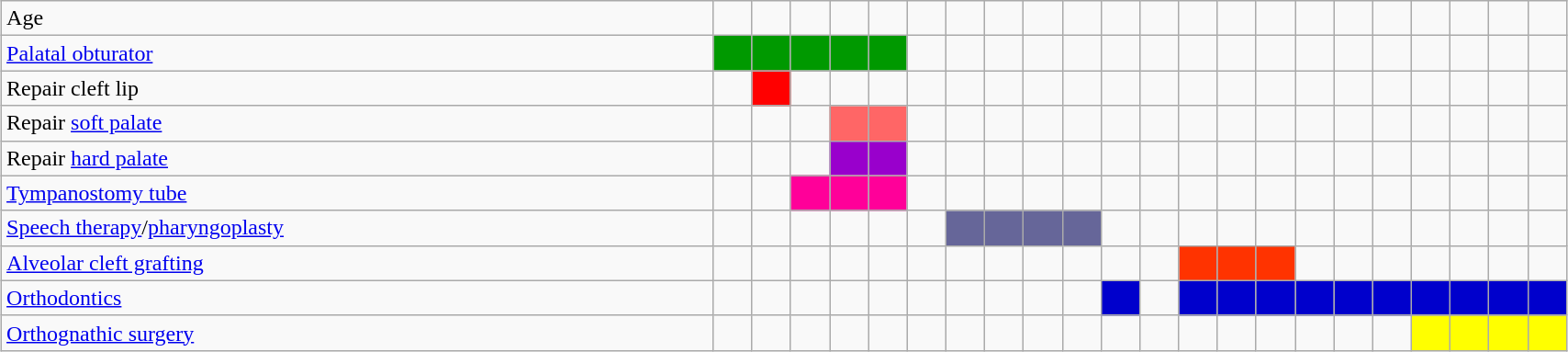<table class="wikitable"  width="90%" style="margin: 1em auto;">
<tr>
<td>Age</td>
<td></td>
<td></td>
<td></td>
<td></td>
<td></td>
<td></td>
<td></td>
<td></td>
<td></td>
<td></td>
<td></td>
<td></td>
<td></td>
<td></td>
<td></td>
<td></td>
<td></td>
<td></td>
<td></td>
<td></td>
<td></td>
<td></td>
</tr>
<tr>
<td><a href='#'>Palatal obturator</a></td>
<td bgColor="#009900"> </td>
<td bgColor="#009900"> </td>
<td bgColor="#009900"> </td>
<td bgColor="#009900"> </td>
<td bgColor="#009900"> </td>
<td> </td>
<td> </td>
<td> </td>
<td> </td>
<td> </td>
<td> </td>
<td> </td>
<td> </td>
<td> </td>
<td> </td>
<td> </td>
<td> </td>
<td> </td>
<td> </td>
<td> </td>
<td> </td>
<td> </td>
</tr>
<tr>
<td>Repair cleft lip</td>
<td> </td>
<td bgColor="#ff0000"> </td>
<td> </td>
<td> </td>
<td> </td>
<td> </td>
<td> </td>
<td> </td>
<td> </td>
<td> </td>
<td> </td>
<td> </td>
<td> </td>
<td> </td>
<td> </td>
<td> </td>
<td> </td>
<td> </td>
<td> </td>
<td> </td>
<td> </td>
<td> </td>
</tr>
<tr>
<td>Repair <a href='#'>soft palate</a></td>
<td> </td>
<td> </td>
<td> </td>
<td bgColor="#ff6666"> </td>
<td bgColor="#ff6666"> </td>
<td> </td>
<td> </td>
<td> </td>
<td> </td>
<td> </td>
<td> </td>
<td> </td>
<td> </td>
<td> </td>
<td> </td>
<td> </td>
<td> </td>
<td> </td>
<td> </td>
<td> </td>
<td> </td>
<td> </td>
</tr>
<tr>
<td>Repair <a href='#'>hard palate</a></td>
<td> </td>
<td> </td>
<td> </td>
<td bgColor="#9900cc"> </td>
<td bgColor="#9900cc"> </td>
<td> </td>
<td> </td>
<td> </td>
<td> </td>
<td> </td>
<td> </td>
<td> </td>
<td> </td>
<td> </td>
<td> </td>
<td> </td>
<td> </td>
<td> </td>
<td> </td>
<td> </td>
<td> </td>
<td> </td>
</tr>
<tr>
<td><a href='#'>Tympanostomy tube</a></td>
<td> </td>
<td> </td>
<td bgColor="#ff0099"> </td>
<td bgColor="#ff0099"> </td>
<td bgColor="#ff0099"> </td>
<td> </td>
<td> </td>
<td> </td>
<td> </td>
<td> </td>
<td> </td>
<td> </td>
<td> </td>
<td> </td>
<td> </td>
<td> </td>
<td> </td>
<td> </td>
<td> </td>
<td> </td>
<td> </td>
<td> </td>
</tr>
<tr>
<td><a href='#'>Speech therapy</a>/<a href='#'>pharyngoplasty</a></td>
<td> </td>
<td> </td>
<td> </td>
<td> </td>
<td> </td>
<td> </td>
<td bgColor="#666699"> </td>
<td bgColor="#666699"> </td>
<td bgColor="#666699"> </td>
<td bgColor="#666699"> </td>
<td> </td>
<td> </td>
<td> </td>
<td> </td>
<td> </td>
<td> </td>
<td> </td>
<td> </td>
<td> </td>
<td> </td>
<td> </td>
<td> </td>
</tr>
<tr>
<td><a href='#'>Alveolar cleft grafting</a></td>
<td> </td>
<td> </td>
<td> </td>
<td> </td>
<td> </td>
<td> </td>
<td> </td>
<td> </td>
<td> </td>
<td> </td>
<td> </td>
<td> </td>
<td bgColor="#ff3300"> </td>
<td bgColor="#ff3300"> </td>
<td bgColor="#ff3300"> </td>
<td> </td>
<td> </td>
<td> </td>
<td> </td>
<td> </td>
<td> </td>
<td> </td>
</tr>
<tr>
<td><a href='#'>Orthodontics</a></td>
<td> </td>
<td> </td>
<td> </td>
<td> </td>
<td> </td>
<td> </td>
<td> </td>
<td> </td>
<td> </td>
<td> </td>
<td bgColor="#0000cc"> </td>
<td> </td>
<td bgColor="#0000cc"> </td>
<td bgColor="#0000cc"> </td>
<td bgColor="#0000cc"> </td>
<td bgColor="#0000cc"> </td>
<td bgColor="#0000cc"> </td>
<td bgColor="#0000cc"> </td>
<td bgColor="#0000cc"> </td>
<td bgColor="#0000cc"> </td>
<td bgColor="#0000cc"> </td>
<td bgColor="#0000cc"> </td>
</tr>
<tr>
<td><a href='#'>Orthognathic surgery</a></td>
<td> </td>
<td> </td>
<td> </td>
<td> </td>
<td> </td>
<td> </td>
<td> </td>
<td> </td>
<td> </td>
<td> </td>
<td> </td>
<td> </td>
<td> </td>
<td> </td>
<td> </td>
<td> </td>
<td> </td>
<td> </td>
<td bgColor="#ffff00"> </td>
<td bgColor="#ffff00"> </td>
<td bgColor="#ffff00"> </td>
<td bgColor="#ffff00"> </td>
</tr>
</table>
